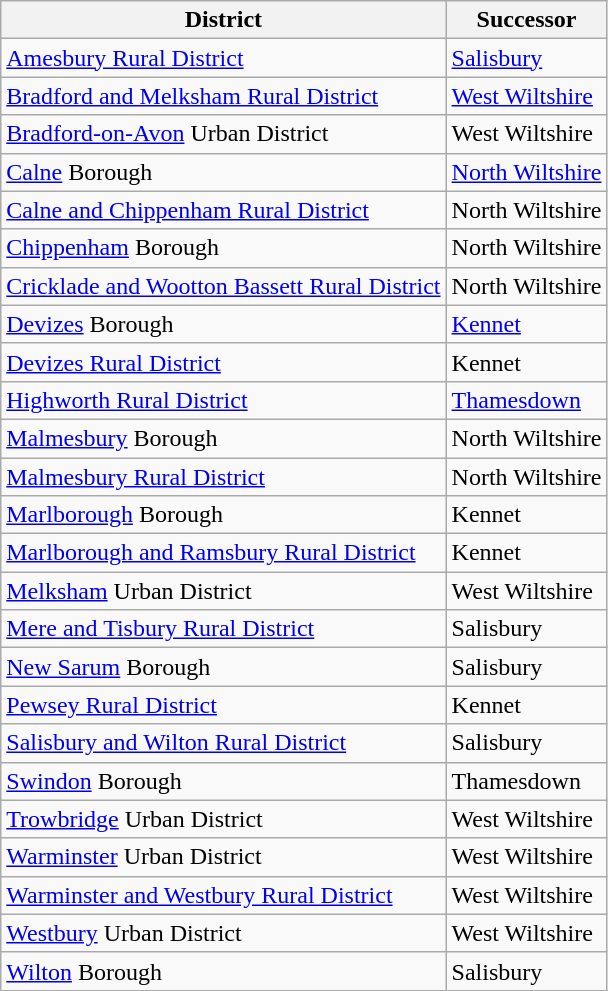<table class="wikitable">
<tr>
<th>District</th>
<th>Successor</th>
</tr>
<tr>
<td><a href='#'>Amesbury Rural District</a></td>
<td><a href='#'>Salisbury</a></td>
</tr>
<tr>
<td><a href='#'>Bradford and Melksham Rural District</a></td>
<td><a href='#'>West Wiltshire</a></td>
</tr>
<tr>
<td><a href='#'>Bradford-on-Avon</a> Urban District</td>
<td>West Wiltshire</td>
</tr>
<tr>
<td><a href='#'>Calne</a> Borough</td>
<td><a href='#'>North Wiltshire</a></td>
</tr>
<tr>
<td><a href='#'>Calne and Chippenham Rural District</a></td>
<td>North Wiltshire</td>
</tr>
<tr>
<td><a href='#'>Chippenham</a> Borough</td>
<td>North Wiltshire</td>
</tr>
<tr>
<td><a href='#'>Cricklade and Wootton Bassett Rural District</a></td>
<td>North Wiltshire</td>
</tr>
<tr>
<td><a href='#'>Devizes</a> Borough</td>
<td><a href='#'>Kennet</a></td>
</tr>
<tr>
<td><a href='#'>Devizes Rural District</a></td>
<td>Kennet</td>
</tr>
<tr>
<td><a href='#'>Highworth Rural District</a></td>
<td><a href='#'>Thamesdown</a></td>
</tr>
<tr>
<td><a href='#'>Malmesbury</a> Borough</td>
<td>North Wiltshire</td>
</tr>
<tr>
<td><a href='#'>Malmesbury Rural District</a></td>
<td>North Wiltshire</td>
</tr>
<tr>
<td><a href='#'>Marlborough</a> Borough</td>
<td>Kennet</td>
</tr>
<tr>
<td><a href='#'>Marlborough and Ramsbury Rural District</a></td>
<td>Kennet</td>
</tr>
<tr>
<td><a href='#'>Melksham</a> Urban District</td>
<td>West Wiltshire</td>
</tr>
<tr>
<td><a href='#'>Mere and Tisbury Rural District</a></td>
<td>Salisbury</td>
</tr>
<tr>
<td><a href='#'>New Sarum</a> Borough</td>
<td>Salisbury</td>
</tr>
<tr>
<td><a href='#'>Pewsey Rural District</a></td>
<td>Kennet</td>
</tr>
<tr>
<td><a href='#'>Salisbury and Wilton Rural District</a></td>
<td>Salisbury</td>
</tr>
<tr>
<td><a href='#'>Swindon</a> Borough</td>
<td>Thamesdown</td>
</tr>
<tr>
<td><a href='#'>Trowbridge</a> Urban District</td>
<td>West Wiltshire</td>
</tr>
<tr>
<td><a href='#'>Warminster</a> Urban District</td>
<td>West Wiltshire</td>
</tr>
<tr>
<td><a href='#'>Warminster and Westbury Rural District</a></td>
<td>West Wiltshire</td>
</tr>
<tr>
<td><a href='#'>Westbury</a> Urban District</td>
<td>West Wiltshire</td>
</tr>
<tr>
<td><a href='#'>Wilton</a> Borough</td>
<td>Salisbury</td>
</tr>
</table>
